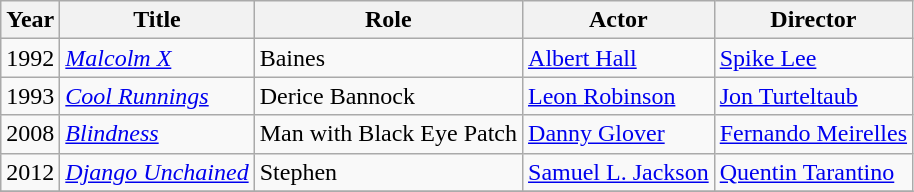<table class="wikitable">
<tr>
<th>Year</th>
<th>Title</th>
<th>Role</th>
<th>Actor</th>
<th>Director</th>
</tr>
<tr>
<td rowspan=1>1992</td>
<td><em><a href='#'>Malcolm X</a></em></td>
<td>Baines</td>
<td><a href='#'>Albert Hall</a></td>
<td><a href='#'>Spike Lee</a></td>
</tr>
<tr>
<td rowspan=1>1993</td>
<td><em><a href='#'>Cool Runnings</a></em></td>
<td>Derice Bannock</td>
<td><a href='#'>Leon Robinson</a></td>
<td><a href='#'>Jon Turteltaub</a></td>
</tr>
<tr>
<td rowspan=1>2008</td>
<td><em><a href='#'>Blindness</a></em></td>
<td>Man with Black Eye Patch</td>
<td><a href='#'>Danny Glover</a></td>
<td><a href='#'>Fernando Meirelles</a></td>
</tr>
<tr>
<td rowspan=1>2012</td>
<td><em><a href='#'>Django Unchained</a></em></td>
<td>Stephen</td>
<td><a href='#'>Samuel L. Jackson</a></td>
<td><a href='#'>Quentin Tarantino</a></td>
</tr>
<tr>
</tr>
</table>
